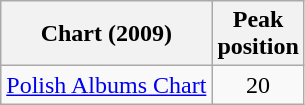<table class="wikitable sortable">
<tr>
<th>Chart (2009)</th>
<th>Peak<br>position</th>
</tr>
<tr>
<td><a href='#'>Polish Albums Chart</a></td>
<td style="text-align:center;">20</td>
</tr>
</table>
